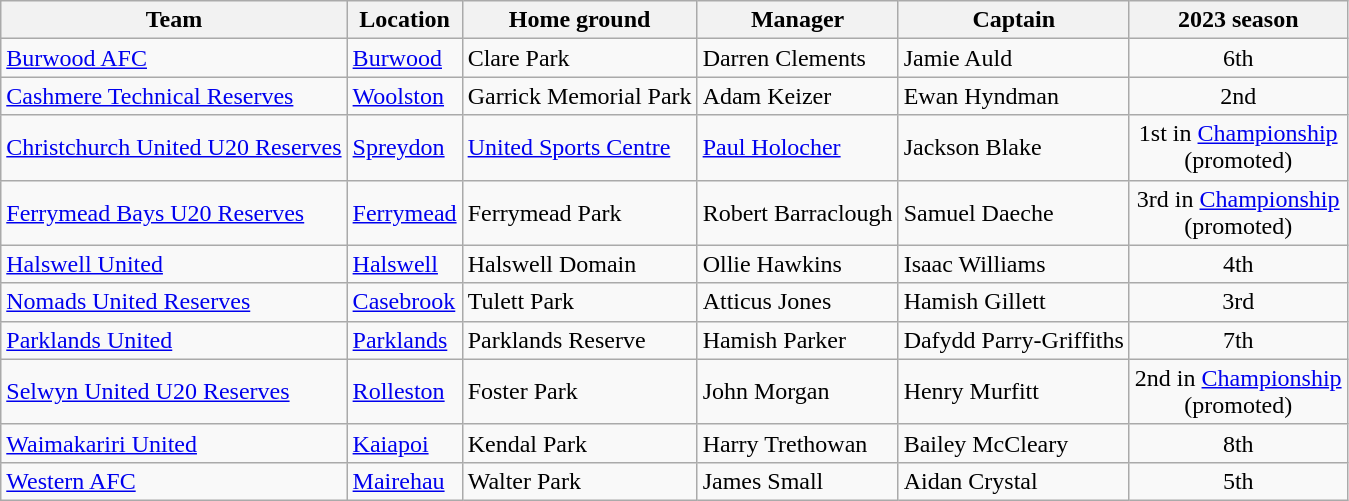<table class="wikitable sortable">
<tr>
<th>Team</th>
<th>Location</th>
<th>Home ground</th>
<th>Manager</th>
<th>Captain</th>
<th>2023 season</th>
</tr>
<tr>
<td><a href='#'>Burwood AFC</a></td>
<td><a href='#'>Burwood</a></td>
<td>Clare Park</td>
<td>Darren Clements</td>
<td>Jamie Auld</td>
<td align="center">6th</td>
</tr>
<tr>
<td><a href='#'>Cashmere Technical Reserves</a></td>
<td><a href='#'>Woolston</a></td>
<td>Garrick Memorial Park</td>
<td>Adam Keizer</td>
<td>Ewan Hyndman</td>
<td align="center">2nd</td>
</tr>
<tr>
<td><a href='#'>Christchurch United U20 Reserves</a></td>
<td><a href='#'>Spreydon</a></td>
<td><a href='#'>United Sports Centre</a></td>
<td> <a href='#'>Paul Holocher</a></td>
<td>Jackson Blake</td>
<td align="center">1st in <a href='#'>Championship</a><br>(promoted)</td>
</tr>
<tr>
<td><a href='#'>Ferrymead Bays U20 Reserves</a></td>
<td><a href='#'>Ferrymead</a></td>
<td>Ferrymead Park</td>
<td> Robert Barraclough</td>
<td>Samuel Daeche</td>
<td align="center">3rd in <a href='#'>Championship</a><br>(promoted)</td>
</tr>
<tr>
<td><a href='#'>Halswell United</a></td>
<td><a href='#'>Halswell</a></td>
<td>Halswell Domain</td>
<td> Ollie Hawkins</td>
<td>Isaac Williams</td>
<td align="center">4th</td>
</tr>
<tr>
<td><a href='#'>Nomads United Reserves</a></td>
<td><a href='#'>Casebrook</a></td>
<td>Tulett Park</td>
<td> Atticus Jones</td>
<td>Hamish Gillett</td>
<td align="center">3rd</td>
</tr>
<tr>
<td><a href='#'>Parklands United</a></td>
<td><a href='#'>Parklands</a></td>
<td>Parklands Reserve</td>
<td>Hamish Parker</td>
<td>Dafydd Parry-Griffiths</td>
<td align="center">7th</td>
</tr>
<tr>
<td><a href='#'>Selwyn United U20 Reserves</a></td>
<td><a href='#'>Rolleston</a></td>
<td>Foster Park</td>
<td>John Morgan</td>
<td>Henry Murfitt</td>
<td align="center">2nd in <a href='#'>Championship</a><br>(promoted)</td>
</tr>
<tr>
<td><a href='#'>Waimakariri United</a></td>
<td><a href='#'>Kaiapoi</a></td>
<td>Kendal Park</td>
<td> Harry Trethowan</td>
<td>Bailey McCleary</td>
<td align="center">8th</td>
</tr>
<tr>
<td><a href='#'>Western AFC</a></td>
<td><a href='#'>Mairehau</a></td>
<td>Walter Park</td>
<td>James Small</td>
<td>Aidan Crystal</td>
<td align="center">5th</td>
</tr>
</table>
